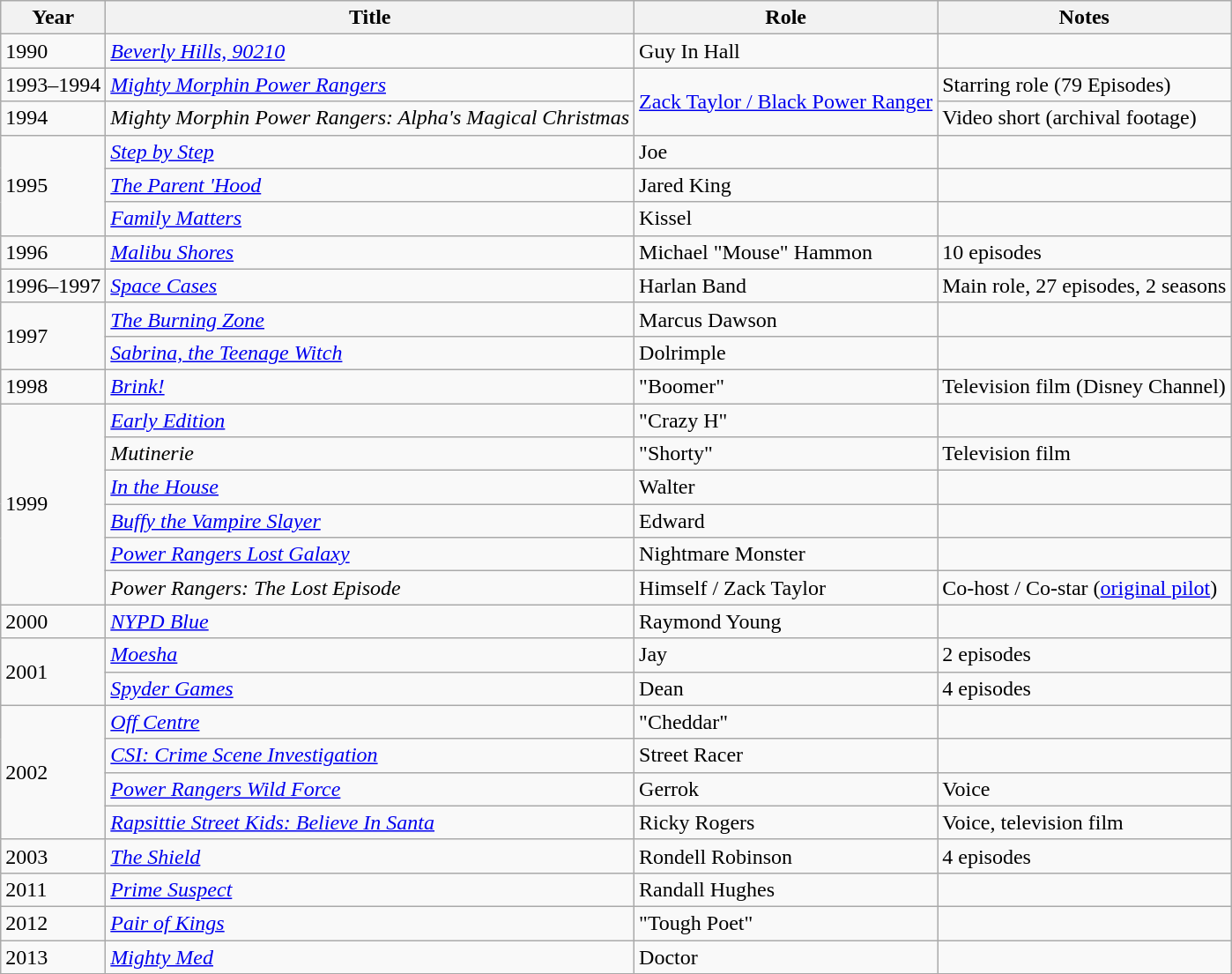<table class="wikitable sortable">
<tr>
<th>Year</th>
<th>Title</th>
<th>Role</th>
<th class="unsortable">Notes</th>
</tr>
<tr>
<td>1990</td>
<td><em><a href='#'>Beverly Hills, 90210</a></em></td>
<td>Guy In Hall</td>
<td></td>
</tr>
<tr>
<td>1993–1994</td>
<td><em><a href='#'>Mighty Morphin Power Rangers</a></em></td>
<td rowspan="2"><a href='#'>Zack Taylor / Black Power Ranger</a></td>
<td>Starring role (79 Episodes)</td>
</tr>
<tr>
<td>1994</td>
<td><em>Mighty Morphin Power Rangers: Alpha's Magical Christmas</em></td>
<td>Video short (archival footage)</td>
</tr>
<tr>
<td rowspan="3">1995</td>
<td><em><a href='#'>Step by Step</a></em></td>
<td>Joe</td>
<td></td>
</tr>
<tr>
<td><em><a href='#'>The Parent 'Hood</a></em></td>
<td>Jared King</td>
<td></td>
</tr>
<tr>
<td><em><a href='#'>Family Matters</a></em></td>
<td>Kissel</td>
<td></td>
</tr>
<tr>
<td>1996</td>
<td><em><a href='#'>Malibu Shores</a></em></td>
<td>Michael "Mouse" Hammon</td>
<td>10 episodes</td>
</tr>
<tr>
<td>1996–1997</td>
<td><em><a href='#'>Space Cases</a></em></td>
<td>Harlan Band</td>
<td>Main role, 27 episodes, 2 seasons</td>
</tr>
<tr>
<td rowspan="2">1997</td>
<td><em><a href='#'>The Burning Zone</a></em></td>
<td>Marcus Dawson</td>
<td></td>
</tr>
<tr>
<td><em><a href='#'>Sabrina, the Teenage Witch</a></em></td>
<td>Dolrimple</td>
<td></td>
</tr>
<tr>
<td>1998</td>
<td><em><a href='#'>Brink!</a></em></td>
<td>"Boomer"</td>
<td>Television film (Disney Channel)</td>
</tr>
<tr>
<td rowspan="6">1999</td>
<td><em><a href='#'>Early Edition</a></em></td>
<td>"Crazy H"</td>
<td></td>
</tr>
<tr>
<td><em>Mutinerie</em></td>
<td>"Shorty"</td>
<td>Television film</td>
</tr>
<tr>
<td><em><a href='#'>In the House</a></em></td>
<td>Walter</td>
<td></td>
</tr>
<tr>
<td><em><a href='#'>Buffy the Vampire Slayer</a></em></td>
<td>Edward</td>
<td></td>
</tr>
<tr>
<td><em><a href='#'>Power Rangers Lost Galaxy</a></em></td>
<td>Nightmare Monster</td>
<td></td>
</tr>
<tr>
<td><em>Power Rangers: The Lost Episode</em></td>
<td>Himself / Zack Taylor</td>
<td>Co-host / Co-star (<a href='#'>original pilot</a>)</td>
</tr>
<tr>
<td>2000</td>
<td><em><a href='#'>NYPD Blue</a></em></td>
<td>Raymond Young</td>
<td></td>
</tr>
<tr>
<td rowspan="2">2001</td>
<td><em><a href='#'>Moesha</a></em></td>
<td>Jay</td>
<td>2 episodes</td>
</tr>
<tr>
<td><em><a href='#'>Spyder Games</a></em></td>
<td>Dean</td>
<td>4 episodes</td>
</tr>
<tr>
<td rowspan="4">2002</td>
<td><em><a href='#'>Off Centre</a></em></td>
<td>"Cheddar"</td>
<td></td>
</tr>
<tr>
<td><em><a href='#'>CSI: Crime Scene Investigation</a></em></td>
<td>Street Racer</td>
<td></td>
</tr>
<tr>
<td><em><a href='#'>Power Rangers Wild Force</a></em></td>
<td>Gerrok</td>
<td>Voice</td>
</tr>
<tr>
<td><em><a href='#'>Rapsittie Street Kids: Believe In Santa</a></em></td>
<td>Ricky Rogers</td>
<td>Voice, television film</td>
</tr>
<tr>
<td>2003</td>
<td><em><a href='#'>The Shield</a></em></td>
<td>Rondell Robinson</td>
<td>4 episodes</td>
</tr>
<tr>
<td>2011</td>
<td><em><a href='#'>Prime Suspect</a></em></td>
<td>Randall Hughes</td>
<td></td>
</tr>
<tr>
<td>2012</td>
<td><em><a href='#'>Pair of Kings</a></em></td>
<td>"Tough Poet"</td>
<td></td>
</tr>
<tr>
<td>2013</td>
<td><em><a href='#'>Mighty Med</a></em></td>
<td>Doctor</td>
<td></td>
</tr>
</table>
